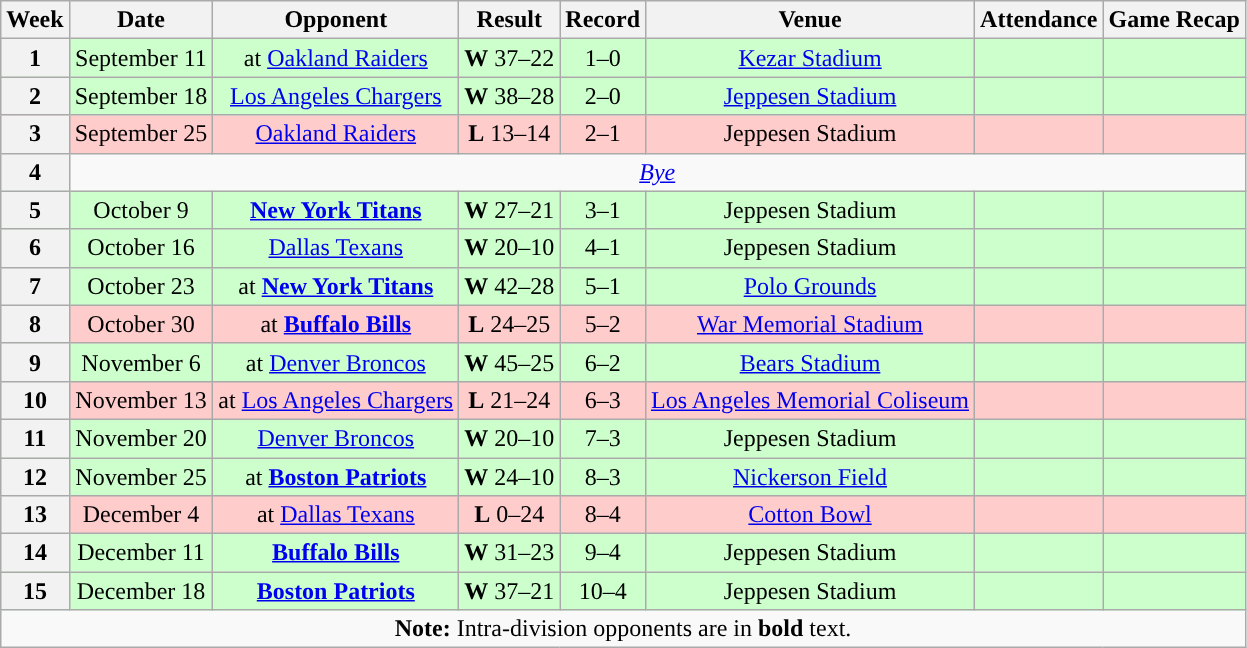<table class="wikitable" style="text-align:center">
<tr>
<th>Week</th>
<th>Date</th>
<th>Opponent</th>
<th>Result</th>
<th>Record</th>
<th>Venue</th>
<th>Attendance</th>
<th>Game Recap</th>
</tr>
<tr style="background:#cfc">
<th>1</th>
<td>September 11</td>
<td>at <a href='#'>Oakland Raiders</a></td>
<td><strong>W</strong> 37–22</td>
<td>1–0</td>
<td><a href='#'>Kezar Stadium</a></td>
<td></td>
<td></td>
</tr>
<tr style="background:#cfc">
<th>2</th>
<td>September 18</td>
<td><a href='#'>Los Angeles Chargers</a></td>
<td><strong>W</strong> 38–28</td>
<td>2–0</td>
<td><a href='#'>Jeppesen Stadium</a></td>
<td></td>
<td></td>
</tr>
<tr style="background:#fcc">
<th>3</th>
<td>September 25</td>
<td><a href='#'>Oakland Raiders</a></td>
<td><strong>L</strong> 13–14</td>
<td>2–1</td>
<td>Jeppesen Stadium</td>
<td></td>
<td></td>
</tr>
<tr>
<th>4</th>
<td colspan="7" align="center"><em><a href='#'>Bye</a></em></td>
</tr>
<tr style="background:#cfc">
<th>5</th>
<td>October 9</td>
<td><strong><a href='#'>New York Titans</a></strong></td>
<td><strong>W</strong> 27–21</td>
<td>3–1</td>
<td>Jeppesen Stadium</td>
<td></td>
<td></td>
</tr>
<tr style="background:#cfc">
<th>6</th>
<td>October 16</td>
<td><a href='#'>Dallas Texans</a></td>
<td><strong>W</strong> 20–10</td>
<td>4–1</td>
<td>Jeppesen Stadium</td>
<td></td>
<td></td>
</tr>
<tr style="background:#cfc">
<th>7</th>
<td>October 23</td>
<td>at <strong><a href='#'>New York Titans</a></strong></td>
<td><strong>W</strong> 42–28</td>
<td>5–1</td>
<td><a href='#'>Polo Grounds</a></td>
<td></td>
<td></td>
</tr>
<tr style="background:#fcc">
<th>8</th>
<td>October 30</td>
<td>at <strong><a href='#'>Buffalo Bills</a></strong></td>
<td><strong>L</strong> 24–25</td>
<td>5–2</td>
<td><a href='#'>War Memorial Stadium</a></td>
<td></td>
<td></td>
</tr>
<tr style="background:#cfc">
<th>9</th>
<td>November 6</td>
<td>at <a href='#'>Denver Broncos</a></td>
<td><strong>W</strong> 45–25</td>
<td>6–2</td>
<td><a href='#'>Bears Stadium</a></td>
<td></td>
<td></td>
</tr>
<tr style="background:#fcc">
<th>10</th>
<td>November 13</td>
<td>at <a href='#'>Los Angeles Chargers</a></td>
<td><strong>L</strong> 21–24</td>
<td>6–3</td>
<td><a href='#'>Los Angeles Memorial Coliseum</a></td>
<td></td>
<td></td>
</tr>
<tr style="background:#cfc">
<th>11</th>
<td>November 20</td>
<td><a href='#'>Denver Broncos</a></td>
<td><strong>W</strong> 20–10</td>
<td>7–3</td>
<td>Jeppesen Stadium</td>
<td></td>
<td></td>
</tr>
<tr style="background:#cfc">
<th>12</th>
<td>November 25</td>
<td>at <strong><a href='#'>Boston Patriots</a></strong></td>
<td><strong>W</strong> 24–10</td>
<td>8–3</td>
<td><a href='#'>Nickerson Field</a></td>
<td></td>
<td></td>
</tr>
<tr style="background:#fcc">
<th>13</th>
<td>December 4</td>
<td>at <a href='#'>Dallas Texans</a></td>
<td><strong>L</strong> 0–24</td>
<td align=center>8–4</td>
<td><a href='#'>Cotton Bowl</a></td>
<td></td>
<td></td>
</tr>
<tr style="background:#cfc">
<th>14</th>
<td>December 11</td>
<td><strong><a href='#'>Buffalo Bills</a></strong></td>
<td><strong>W</strong> 31–23</td>
<td>9–4</td>
<td>Jeppesen Stadium</td>
<td></td>
<td></td>
</tr>
<tr style="background:#cfc">
<th>15</th>
<td>December 18</td>
<td><strong><a href='#'>Boston Patriots</a></strong></td>
<td><strong>W</strong> 37–21</td>
<td>10–4</td>
<td>Jeppesen Stadium</td>
<td></td>
<td></td>
</tr>
<tr>
<td colspan="8"><strong>Note:</strong> Intra-division opponents are in <strong>bold</strong> text.</td>
</tr>
</table>
